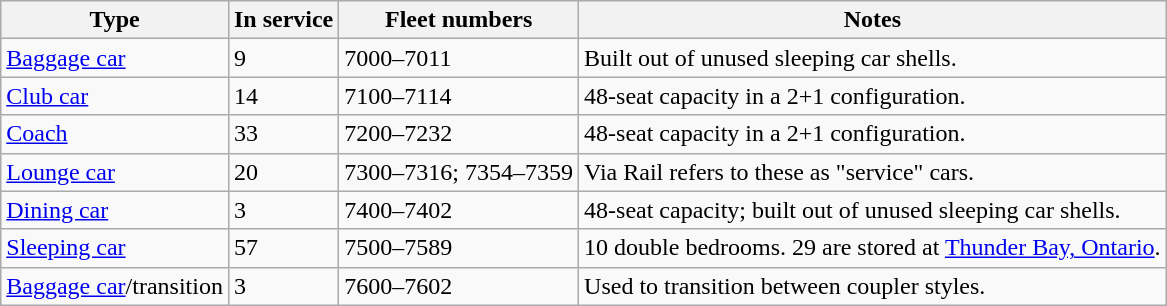<table class="wikitable">
<tr>
<th>Type</th>
<th>In service</th>
<th>Fleet numbers</th>
<th>Notes</th>
</tr>
<tr>
<td><a href='#'>Baggage car</a></td>
<td>9</td>
<td>7000–7011</td>
<td>Built out of unused sleeping car shells.</td>
</tr>
<tr>
<td><a href='#'>Club car</a></td>
<td>14</td>
<td>7100–7114</td>
<td>48-seat capacity in a 2+1 configuration.</td>
</tr>
<tr>
<td><a href='#'>Coach</a></td>
<td>33</td>
<td>7200–7232</td>
<td>48-seat capacity in a 2+1 configuration.</td>
</tr>
<tr>
<td><a href='#'>Lounge car</a></td>
<td>20</td>
<td>7300–7316; 7354–7359</td>
<td>Via Rail refers to these as "service" cars.</td>
</tr>
<tr>
<td><a href='#'>Dining car</a></td>
<td>3</td>
<td>7400–7402</td>
<td>48-seat capacity; built out of unused sleeping car shells.</td>
</tr>
<tr>
<td><a href='#'>Sleeping car</a></td>
<td>57</td>
<td>7500–7589</td>
<td>10 double bedrooms. 29 are stored at <a href='#'>Thunder Bay, Ontario</a>.</td>
</tr>
<tr>
<td><a href='#'>Baggage car</a>/transition</td>
<td>3</td>
<td>7600–7602</td>
<td>Used to transition between coupler styles.</td>
</tr>
</table>
